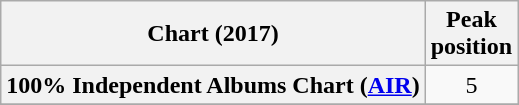<table class="wikitable sortable plainrowheaders" style="text-align:center">
<tr>
<th scope="col">Chart (2017)</th>
<th scope="col">Peak<br> position</th>
</tr>
<tr>
<th scope="row">100% Independent Albums Chart (<a href='#'>AIR</a>)</th>
<td>5</td>
</tr>
<tr>
</tr>
</table>
